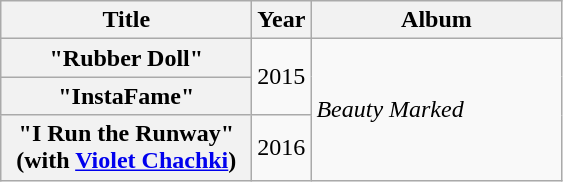<table class="wikitable plainrowheaders" style="text-align:left;">
<tr>
<th scope="col" style="width:10em;">Title</th>
<th scope="col">Year</th>
<th scope="col" style="width:10em;">Album</th>
</tr>
<tr>
<th scope="row">"Rubber Doll"</th>
<td rowspan="2">2015</td>
<td rowspan="3"><em>Beauty Marked</em></td>
</tr>
<tr>
<th scope="row">"InstaFame"</th>
</tr>
<tr>
<th scope="row">"I Run the Runway"<br>(with <a href='#'>Violet Chachki</a>)<br></th>
<td>2016</td>
</tr>
</table>
